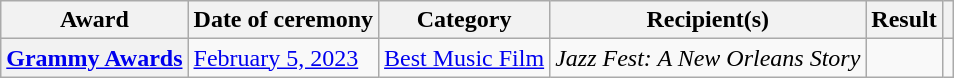<table class="wikitable plainrowheaders sortable">
<tr>
<th scope="col">Award</th>
<th scope="col">Date of ceremony</th>
<th scope="col">Category</th>
<th scope="col">Recipient(s)</th>
<th scope="col">Result</th>
<th scope="col" class="unsortable"></th>
</tr>
<tr>
<th scope="rowgroup"><a href='#'>Grammy Awards</a></th>
<td><a href='#'>February 5, 2023</a></td>
<td><a href='#'>Best Music Film</a></td>
<td><em>Jazz Fest: A New Orleans Story</em></td>
<td></td>
<td style="text-align:center;"></td>
</tr>
</table>
